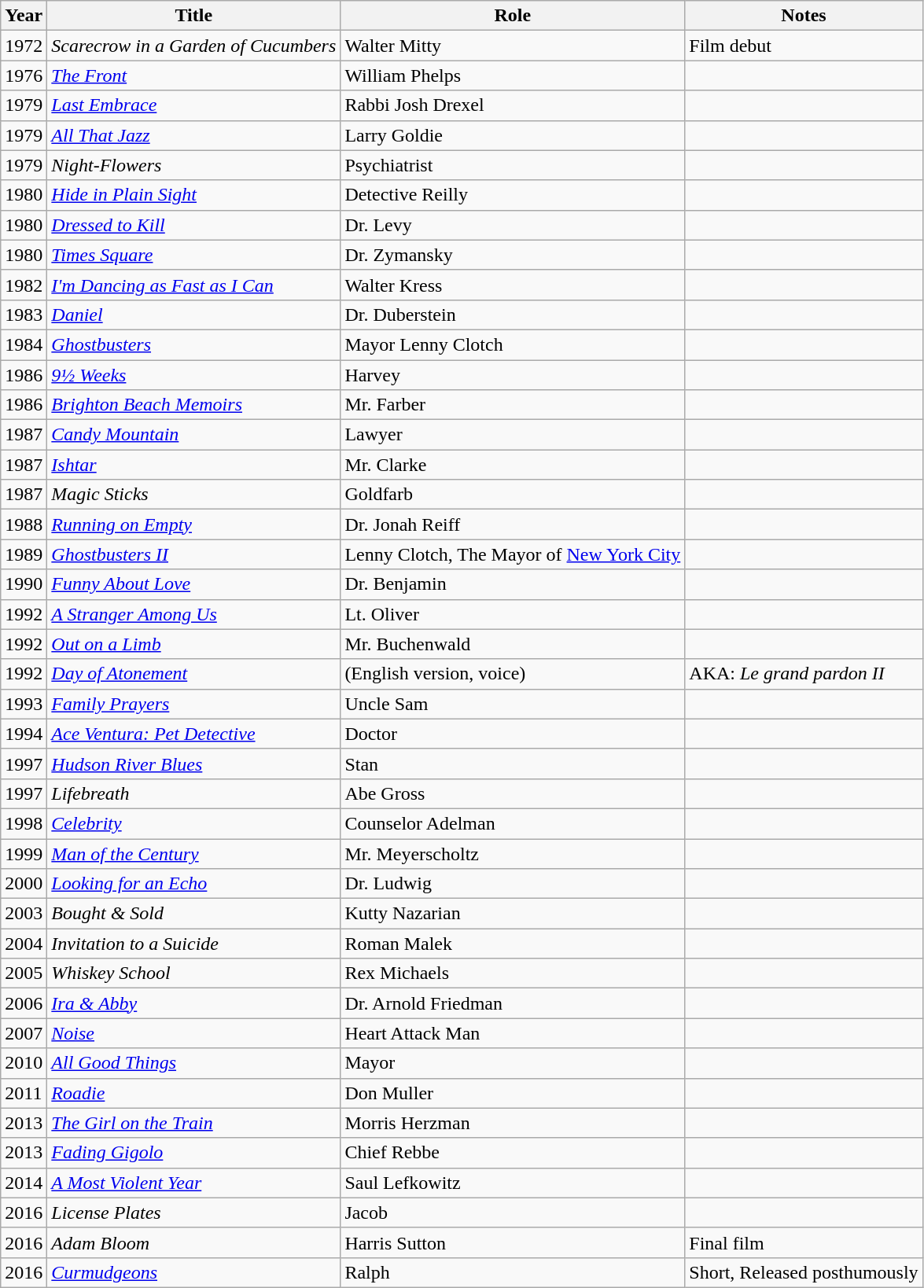<table class="wikitable sortable">
<tr>
<th>Year</th>
<th>Title</th>
<th>Role</th>
<th>Notes</th>
</tr>
<tr>
<td>1972</td>
<td><em>Scarecrow in a Garden of Cucumbers</em></td>
<td>Walter Mitty</td>
<td>Film debut</td>
</tr>
<tr>
<td>1976</td>
<td><em><a href='#'>The Front</a></em></td>
<td>William Phelps</td>
<td></td>
</tr>
<tr>
<td>1979</td>
<td><em><a href='#'>Last Embrace</a></em></td>
<td>Rabbi Josh Drexel</td>
<td></td>
</tr>
<tr>
<td>1979</td>
<td><em><a href='#'>All That Jazz</a></em></td>
<td>Larry Goldie</td>
<td></td>
</tr>
<tr>
<td>1979</td>
<td><em>Night-Flowers</em></td>
<td>Psychiatrist</td>
<td></td>
</tr>
<tr>
<td>1980</td>
<td><em><a href='#'>Hide in Plain Sight</a></em></td>
<td>Detective Reilly</td>
<td></td>
</tr>
<tr>
<td>1980</td>
<td><em><a href='#'>Dressed to Kill</a></em></td>
<td>Dr. Levy</td>
<td></td>
</tr>
<tr>
<td>1980</td>
<td><em><a href='#'>Times Square</a></em></td>
<td>Dr. Zymansky</td>
<td></td>
</tr>
<tr>
<td>1982</td>
<td><em><a href='#'>I'm Dancing as Fast as I Can</a></em></td>
<td>Walter Kress</td>
<td></td>
</tr>
<tr>
<td>1983</td>
<td><em><a href='#'>Daniel</a></em></td>
<td>Dr. Duberstein</td>
<td></td>
</tr>
<tr>
<td>1984</td>
<td><em><a href='#'>Ghostbusters</a></em></td>
<td>Mayor Lenny Clotch</td>
<td></td>
</tr>
<tr>
<td>1986</td>
<td><em><a href='#'>9½ Weeks</a></em></td>
<td>Harvey</td>
<td></td>
</tr>
<tr>
<td>1986</td>
<td><em><a href='#'>Brighton Beach Memoirs</a></em></td>
<td>Mr. Farber</td>
<td></td>
</tr>
<tr>
<td>1987</td>
<td><em><a href='#'>Candy Mountain</a></em></td>
<td>Lawyer</td>
<td></td>
</tr>
<tr>
<td>1987</td>
<td><em><a href='#'>Ishtar</a></em></td>
<td>Mr. Clarke</td>
<td></td>
</tr>
<tr>
<td>1987</td>
<td><em>Magic Sticks</em></td>
<td>Goldfarb</td>
<td></td>
</tr>
<tr>
<td>1988</td>
<td><em><a href='#'>Running on Empty</a></em></td>
<td>Dr. Jonah Reiff</td>
<td></td>
</tr>
<tr>
<td>1989</td>
<td><em><a href='#'>Ghostbusters II</a></em></td>
<td>Lenny Clotch, The Mayor of <a href='#'>New York City</a></td>
<td></td>
</tr>
<tr>
<td>1990</td>
<td><em><a href='#'>Funny About Love</a></em></td>
<td>Dr. Benjamin</td>
<td></td>
</tr>
<tr>
<td>1992</td>
<td><em><a href='#'>A Stranger Among Us</a></em></td>
<td>Lt. Oliver</td>
<td></td>
</tr>
<tr>
<td>1992</td>
<td><em><a href='#'>Out on a Limb</a></em></td>
<td>Mr. Buchenwald</td>
<td></td>
</tr>
<tr>
<td>1992</td>
<td><em><a href='#'>Day of Atonement</a></em></td>
<td>(English version, voice)</td>
<td>AKA: <em>Le grand pardon II</em></td>
</tr>
<tr>
<td>1993</td>
<td><em><a href='#'>Family Prayers</a></em></td>
<td>Uncle Sam</td>
<td></td>
</tr>
<tr>
<td>1994</td>
<td><em><a href='#'>Ace Ventura: Pet Detective</a></em></td>
<td>Doctor</td>
<td></td>
</tr>
<tr>
<td>1997</td>
<td><em><a href='#'>Hudson River Blues</a></em></td>
<td>Stan</td>
<td></td>
</tr>
<tr>
<td>1997</td>
<td><em>Lifebreath</em></td>
<td>Abe Gross</td>
<td></td>
</tr>
<tr>
<td>1998</td>
<td><em><a href='#'>Celebrity</a></em></td>
<td>Counselor Adelman</td>
<td></td>
</tr>
<tr>
<td>1999</td>
<td><em><a href='#'>Man of the Century</a></em></td>
<td>Mr. Meyerscholtz</td>
<td></td>
</tr>
<tr>
<td>2000</td>
<td><em><a href='#'>Looking for an Echo</a></em></td>
<td>Dr. Ludwig</td>
<td></td>
</tr>
<tr>
<td>2003</td>
<td><em>Bought & Sold</em></td>
<td>Kutty Nazarian</td>
<td></td>
</tr>
<tr>
<td>2004</td>
<td><em>Invitation to a Suicide</em></td>
<td>Roman Malek</td>
<td></td>
</tr>
<tr>
<td>2005</td>
<td><em>Whiskey School</em></td>
<td>Rex Michaels</td>
<td></td>
</tr>
<tr>
<td>2006</td>
<td><em><a href='#'>Ira & Abby</a></em></td>
<td>Dr. Arnold Friedman</td>
<td></td>
</tr>
<tr>
<td>2007</td>
<td><em><a href='#'>Noise</a></em></td>
<td>Heart Attack Man</td>
<td></td>
</tr>
<tr>
<td>2010</td>
<td><em><a href='#'>All Good Things</a></em></td>
<td>Mayor</td>
<td></td>
</tr>
<tr>
<td>2011</td>
<td><em><a href='#'>Roadie</a></em></td>
<td>Don Muller</td>
<td></td>
</tr>
<tr>
<td>2013</td>
<td><em><a href='#'>The Girl on the Train</a></em></td>
<td>Morris Herzman</td>
<td></td>
</tr>
<tr>
<td>2013</td>
<td><em><a href='#'>Fading Gigolo</a></em></td>
<td>Chief Rebbe</td>
<td></td>
</tr>
<tr>
<td>2014</td>
<td><em><a href='#'>A Most Violent Year</a></em></td>
<td>Saul Lefkowitz</td>
<td></td>
</tr>
<tr>
<td>2016</td>
<td><em>License Plates</em></td>
<td>Jacob</td>
<td></td>
</tr>
<tr>
<td>2016</td>
<td><em>Adam Bloom</em></td>
<td>Harris Sutton</td>
<td>Final film</td>
</tr>
<tr>
<td>2016</td>
<td><em><a href='#'>Curmudgeons</a></em></td>
<td>Ralph</td>
<td>Short, Released posthumously</td>
</tr>
</table>
